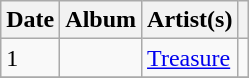<table class="wikitable">
<tr>
<th>Date</th>
<th>Album</th>
<th>Artist(s)</th>
<th></th>
</tr>
<tr>
<td>1</td>
<td></td>
<td><a href='#'>Treasure</a></td>
<td style="text-align:center"></td>
</tr>
<tr>
</tr>
</table>
